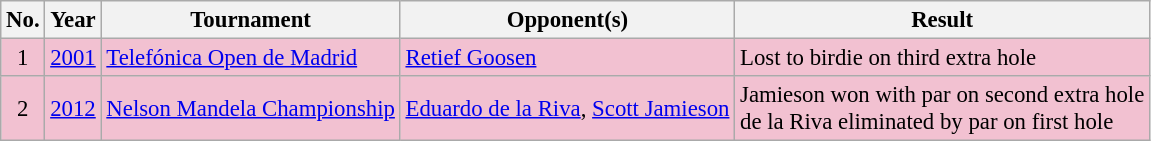<table class="wikitable" style="font-size:95%;">
<tr>
<th>No.</th>
<th>Year</th>
<th>Tournament</th>
<th>Opponent(s)</th>
<th>Result</th>
</tr>
<tr style="background:#F2C1D1;">
<td align=center>1</td>
<td><a href='#'>2001</a></td>
<td><a href='#'>Telefónica Open de Madrid</a></td>
<td> <a href='#'>Retief Goosen</a></td>
<td>Lost to birdie on third extra hole</td>
</tr>
<tr style="background:#F2C1D1;">
<td align=center>2</td>
<td><a href='#'>2012</a></td>
<td><a href='#'>Nelson Mandela Championship</a></td>
<td> <a href='#'>Eduardo de la Riva</a>,  <a href='#'>Scott Jamieson</a></td>
<td>Jamieson won with par on second extra hole<br>de la Riva eliminated by par on first hole</td>
</tr>
</table>
